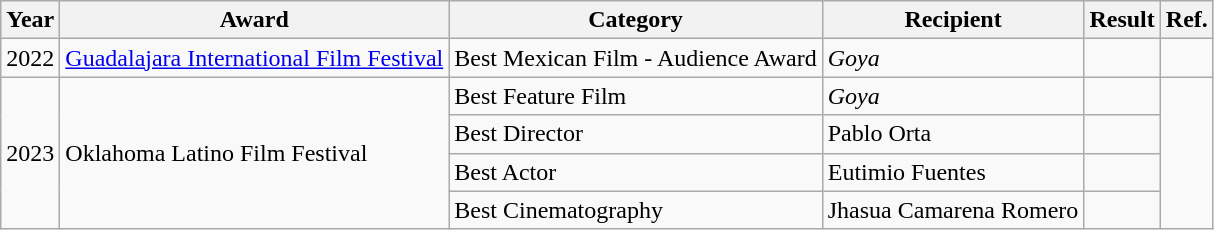<table class="wikitable">
<tr>
<th>Year</th>
<th>Award</th>
<th>Category</th>
<th>Recipient</th>
<th>Result</th>
<th>Ref.</th>
</tr>
<tr>
<td>2022</td>
<td><a href='#'>Guadalajara International Film Festival</a></td>
<td>Best Mexican Film - Audience Award</td>
<td><em>Goya</em></td>
<td></td>
<td></td>
</tr>
<tr>
<td rowspan="4">2023</td>
<td rowspan="4">Oklahoma Latino Film Festival</td>
<td>Best Feature Film</td>
<td><em>Goya</em></td>
<td></td>
<td rowspan="4"></td>
</tr>
<tr>
<td>Best Director</td>
<td>Pablo Orta</td>
<td></td>
</tr>
<tr>
<td>Best Actor</td>
<td>Eutimio Fuentes</td>
<td></td>
</tr>
<tr>
<td>Best Cinematography</td>
<td>Jhasua Camarena Romero</td>
<td></td>
</tr>
</table>
